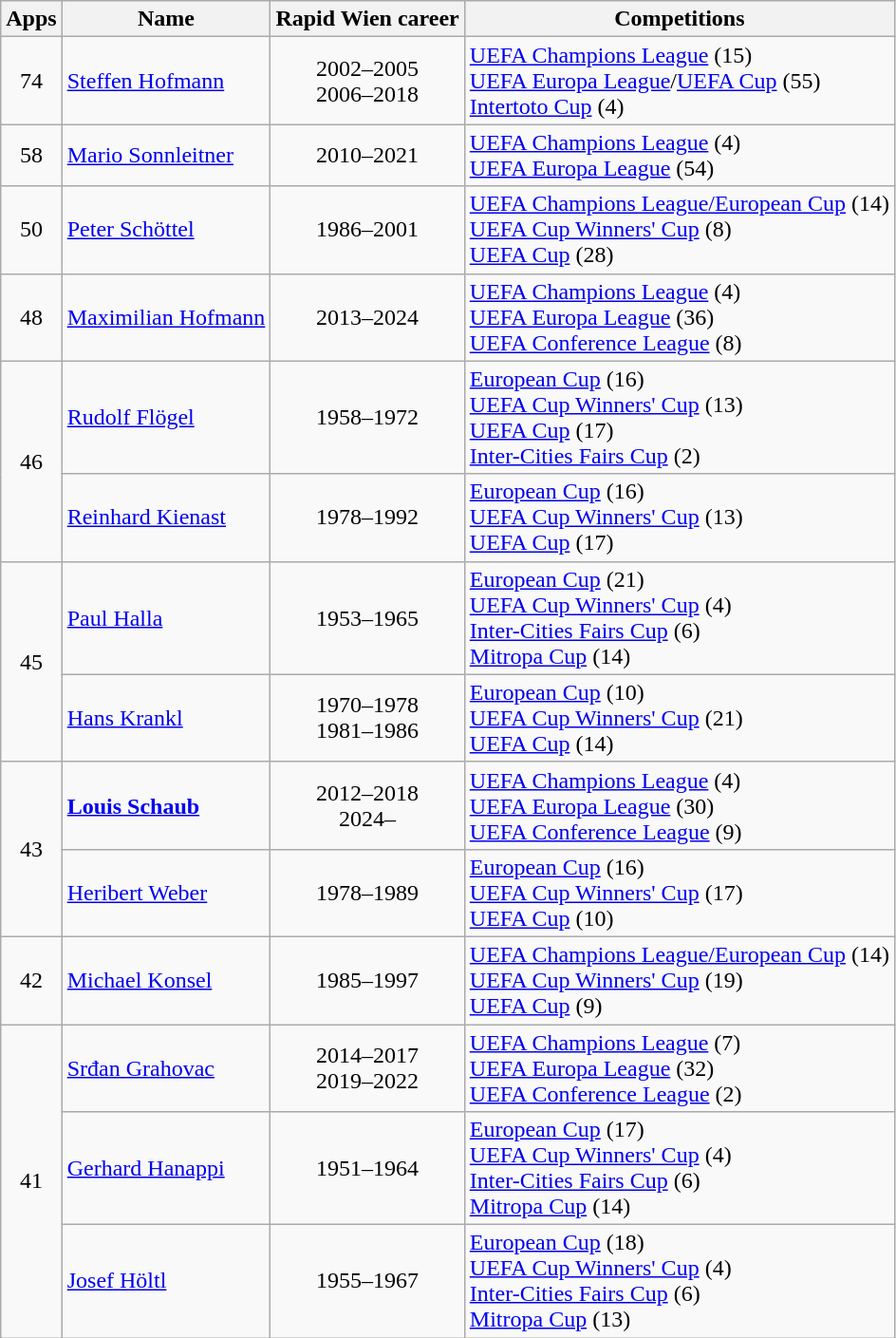<table class="wikitable" style="text-align:center">
<tr>
<th>Apps</th>
<th>Name</th>
<th>Rapid Wien career</th>
<th>Competitions</th>
</tr>
<tr>
<td>74</td>
<td align="left"> <a href='#'>Steffen Hofmann</a></td>
<td>2002–2005<br>2006–2018</td>
<td align="left"><a href='#'>UEFA Champions League</a> (15)<br><a href='#'>UEFA Europa League</a>/<a href='#'>UEFA Cup</a> (55)<br><a href='#'>Intertoto Cup</a> (4)</td>
</tr>
<tr>
<td>58</td>
<td align="left"> <a href='#'>Mario Sonnleitner</a></td>
<td>2010–2021</td>
<td align="left"><a href='#'>UEFA Champions League</a> (4)<br><a href='#'>UEFA Europa League</a> (54)</td>
</tr>
<tr>
<td>50</td>
<td align="left"> <a href='#'>Peter Schöttel</a></td>
<td>1986–2001</td>
<td align="left"><a href='#'>UEFA Champions League/European Cup</a> (14)<br><a href='#'>UEFA Cup Winners' Cup</a> (8)<br><a href='#'>UEFA Cup</a> (28)</td>
</tr>
<tr>
<td>48</td>
<td align="left"> <a href='#'>Maximilian Hofmann</a></td>
<td>2013–2024</td>
<td align="left"><a href='#'>UEFA Champions League</a> (4)<br><a href='#'>UEFA Europa League</a> (36)<br><a href='#'>UEFA Conference League</a> (8)</td>
</tr>
<tr>
<td rowspan="2">46</td>
<td align="left"> <a href='#'>Rudolf Flögel</a></td>
<td>1958–1972</td>
<td align="left"><a href='#'>European Cup</a> (16)<br><a href='#'>UEFA Cup Winners' Cup</a> (13)<br><a href='#'>UEFA Cup</a> (17)<br><a href='#'>Inter-Cities Fairs Cup</a> (2)</td>
</tr>
<tr>
<td align="left"> <a href='#'>Reinhard Kienast</a></td>
<td>1978–1992</td>
<td align="left"><a href='#'>European Cup</a> (16)<br><a href='#'>UEFA Cup Winners' Cup</a> (13)<br><a href='#'>UEFA Cup</a> (17)</td>
</tr>
<tr>
<td rowspan="2">45</td>
<td align="left"> <a href='#'>Paul Halla</a></td>
<td>1953–1965</td>
<td align="left"><a href='#'>European Cup</a> (21)<br><a href='#'>UEFA Cup Winners' Cup</a> (4)<br><a href='#'>Inter-Cities Fairs Cup</a> (6)<br><a href='#'>Mitropa Cup</a> (14)</td>
</tr>
<tr>
<td align="left"> <a href='#'>Hans Krankl</a></td>
<td>1970–1978<br>1981–1986</td>
<td align="left"><a href='#'>European Cup</a> (10)<br><a href='#'>UEFA Cup Winners' Cup</a> (21)<br><a href='#'>UEFA Cup</a> (14)</td>
</tr>
<tr>
<td rowspan="2">43</td>
<td align="left"> <strong><a href='#'>Louis Schaub</a></strong></td>
<td>2012–2018<br>2024–</td>
<td align="left"><a href='#'>UEFA Champions League</a> (4)<br><a href='#'>UEFA Europa League</a> (30)<br><a href='#'>UEFA Conference League</a> (9)</td>
</tr>
<tr>
<td align="left"> <a href='#'>Heribert Weber</a></td>
<td>1978–1989</td>
<td align="left"><a href='#'>European Cup</a> (16)<br><a href='#'>UEFA Cup Winners' Cup</a> (17)<br><a href='#'>UEFA Cup</a> (10)</td>
</tr>
<tr>
<td>42</td>
<td align="left"> <a href='#'>Michael Konsel</a></td>
<td>1985–1997</td>
<td align="left"><a href='#'>UEFA Champions League/European Cup</a> (14)<br><a href='#'>UEFA Cup Winners' Cup</a> (19)<br><a href='#'>UEFA Cup</a> (9)</td>
</tr>
<tr>
<td rowspan="3">41</td>
<td align="left"> <a href='#'>Srđan Grahovac</a></td>
<td>2014–2017<br>2019–2022</td>
<td align="left"><a href='#'>UEFA Champions League</a> (7)<br><a href='#'>UEFA Europa League</a> (32)<br><a href='#'>UEFA Conference League</a> (2)</td>
</tr>
<tr>
<td align="left"> <a href='#'>Gerhard Hanappi</a></td>
<td>1951–1964</td>
<td align="left"><a href='#'>European Cup</a> (17)<br><a href='#'>UEFA Cup Winners' Cup</a> (4)<br><a href='#'>Inter-Cities Fairs Cup</a> (6)<br><a href='#'>Mitropa Cup</a> (14)</td>
</tr>
<tr>
<td align="left"> <a href='#'>Josef Höltl</a></td>
<td>1955–1967</td>
<td align="left"><a href='#'>European Cup</a> (18)<br><a href='#'>UEFA Cup Winners' Cup</a> (4)<br><a href='#'>Inter-Cities Fairs Cup</a> (6)<br><a href='#'>Mitropa Cup</a> (13)</td>
</tr>
</table>
